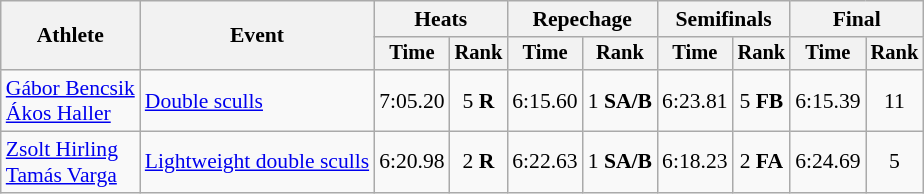<table class="wikitable" style="font-size:90%;">
<tr>
<th rowspan="2">Athlete</th>
<th rowspan="2">Event</th>
<th colspan="2">Heats</th>
<th colspan="2">Repechage</th>
<th colspan="2">Semifinals</th>
<th colspan="2">Final</th>
</tr>
<tr style="font-size:95%">
<th>Time</th>
<th>Rank</th>
<th>Time</th>
<th>Rank</th>
<th>Time</th>
<th>Rank</th>
<th>Time</th>
<th>Rank</th>
</tr>
<tr align=center>
<td align=left><a href='#'>Gábor Bencsik</a><br><a href='#'>Ákos Haller</a></td>
<td align=left><a href='#'>Double sculls</a></td>
<td>7:05.20</td>
<td>5 <strong>R</strong></td>
<td>6:15.60</td>
<td>1 <strong>SA/B</strong></td>
<td>6:23.81</td>
<td>5 <strong>FB</strong></td>
<td>6:15.39</td>
<td>11</td>
</tr>
<tr align=center>
<td align=left><a href='#'>Zsolt Hirling</a><br><a href='#'>Tamás Varga</a></td>
<td align=left><a href='#'>Lightweight double sculls</a></td>
<td>6:20.98</td>
<td>2 <strong>R</strong></td>
<td>6:22.63</td>
<td>1 <strong>SA/B</strong></td>
<td>6:18.23</td>
<td>2 <strong>FA</strong></td>
<td>6:24.69</td>
<td>5</td>
</tr>
</table>
